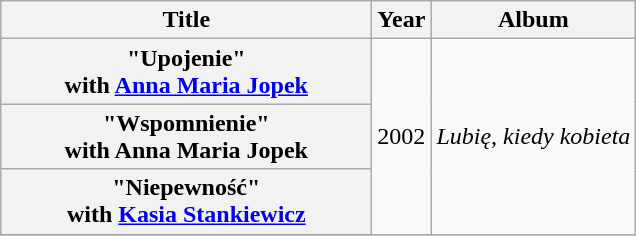<table class="wikitable plainrowheaders" style="text-align:center;">
<tr>
<th scope="col" style="width:15em;">Title</th>
<th scope="col">Year</th>
<th scope="col">Album</th>
</tr>
<tr>
<th scope="row">"Upojenie"<br>with <a href='#'>Anna Maria Jopek</a></th>
<td rowspan=3>2002</td>
<td rowspan=3><em>Lubię, kiedy kobieta</em></td>
</tr>
<tr>
<th scope="row">"Wspomnienie"<br>with Anna Maria Jopek</th>
</tr>
<tr>
<th scope="row">"Niepewność"<br>with <a href='#'>Kasia Stankiewicz</a></th>
</tr>
<tr>
</tr>
</table>
